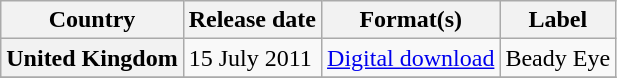<table class="wikitable plainrowheaders">
<tr>
<th scope="col">Country</th>
<th scope="col">Release date</th>
<th scope="col">Format(s)</th>
<th scope="col">Label</th>
</tr>
<tr>
<th scope="row">United Kingdom</th>
<td>15 July 2011</td>
<td><a href='#'>Digital download</a></td>
<td>Beady Eye</td>
</tr>
<tr>
</tr>
</table>
